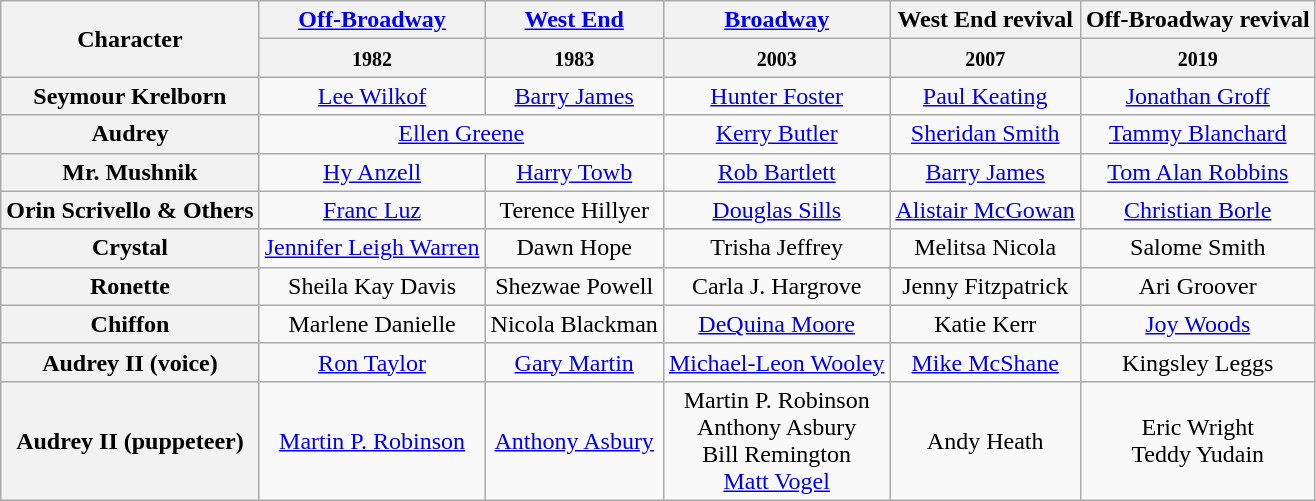<table class="wikitable">
<tr>
<th rowspan="2" scope="col">Character</th>
<th scope="col"><a href='#'>Off-Broadway</a></th>
<th scope="col"><a href='#'>West End</a></th>
<th scope="col"><a href='#'>Broadway</a></th>
<th scope="col">West End revival</th>
<th scope="col">Off-Broadway revival</th>
</tr>
<tr>
<th><small>1982</small></th>
<th><small>1983</small></th>
<th><small>2003</small></th>
<th><small>2007</small></th>
<th><small>2019</small></th>
</tr>
<tr>
<th scope="row">Seymour Krelborn</th>
<td style="text-align:center;"><a href='#'>Lee Wilkof</a></td>
<td style="text-align:center;"><a href='#'>Barry James</a></td>
<td style="text-align:center;"><a href='#'>Hunter Foster</a></td>
<td style="text-align:center;"><a href='#'>Paul Keating</a></td>
<td style="text-align:center;"><a href='#'>Jonathan Groff</a></td>
</tr>
<tr>
<th scope="row">Audrey</th>
<td colspan="2" style="text-align:center;"><a href='#'>Ellen Greene</a></td>
<td style="text-align:center;"><a href='#'>Kerry Butler</a></td>
<td style="text-align:center;"><a href='#'>Sheridan Smith</a></td>
<td style="text-align:center;"><a href='#'>Tammy Blanchard</a></td>
</tr>
<tr>
<th scope="row">Mr. Mushnik</th>
<td style="text-align:center;"><a href='#'>Hy Anzell</a></td>
<td style="text-align:center;"><a href='#'>Harry Towb</a></td>
<td style="text-align:center;"><a href='#'>Rob Bartlett</a></td>
<td style="text-align:center;"><a href='#'>Barry James</a></td>
<td style="text-align:center;"><a href='#'>Tom Alan Robbins</a></td>
</tr>
<tr>
<th scope="row">Orin Scrivello & Others</th>
<td style="text-align:center;"><a href='#'>Franc Luz</a></td>
<td style="text-align:center;">Terence Hillyer</td>
<td style="text-align:center;"><a href='#'>Douglas Sills</a></td>
<td style="text-align:center;"><a href='#'>Alistair McGowan</a></td>
<td style="text-align:center;"><a href='#'>Christian Borle</a></td>
</tr>
<tr>
<th scope="row">Crystal</th>
<td style="text-align:center;"><a href='#'>Jennifer Leigh Warren</a></td>
<td style="text-align:center;">Dawn Hope</td>
<td style="text-align:center;">Trisha Jeffrey</td>
<td style="text-align:center;">Melitsa Nicola</td>
<td style="text-align:center;">Salome Smith</td>
</tr>
<tr>
<th scope="row">Ronette</th>
<td style="text-align:center;">Sheila Kay Davis</td>
<td style="text-align:center;">Shezwae Powell</td>
<td style="text-align:center;">Carla J. Hargrove</td>
<td style="text-align:center;">Jenny Fitzpatrick</td>
<td style="text-align:center;">Ari Groover</td>
</tr>
<tr>
<th scope="row">Chiffon</th>
<td style="text-align:center;">Marlene Danielle</td>
<td style="text-align:center;">Nicola Blackman</td>
<td style="text-align:center;"><a href='#'>DeQuina Moore</a></td>
<td style="text-align:center;">Katie Kerr</td>
<td style="text-align:center;"><a href='#'>Joy Woods</a></td>
</tr>
<tr>
<th scope="row">Audrey II (voice)</th>
<td style="text-align:center;"><a href='#'>Ron Taylor</a></td>
<td style="text-align:center;"><a href='#'>Gary Martin</a></td>
<td style="text-align:center;"><a href='#'>Michael-Leon Wooley</a></td>
<td style="text-align:center;"><a href='#'>Mike McShane</a></td>
<td style="text-align:center;">Kingsley Leggs</td>
</tr>
<tr>
<th scope="row">Audrey II (puppeteer)</th>
<td style="text-align:center;"><a href='#'>Martin P. Robinson</a></td>
<td style="text-align:center;"><a href='#'>Anthony Asbury</a></td>
<td style="text-align:center;">Martin P. Robinson<br>Anthony Asbury<br>Bill Remington<br><a href='#'>Matt Vogel</a></td>
<td style="text-align:center;">Andy Heath</td>
<td style="text-align:center;">Eric Wright <br>Teddy Yudain</td>
</tr>
</table>
